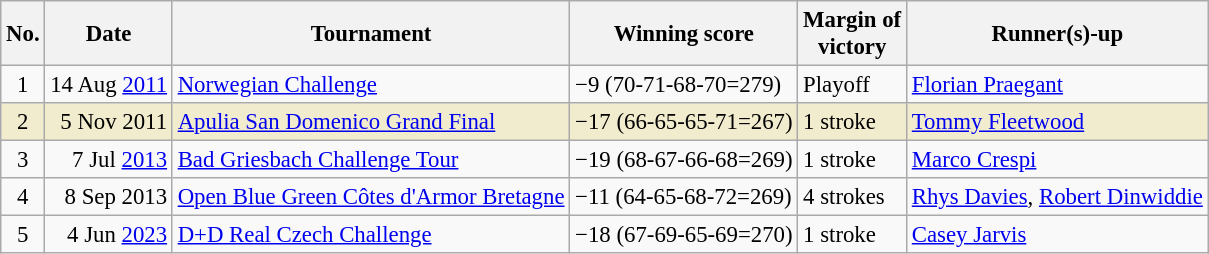<table class="wikitable" style="font-size:95%;">
<tr>
<th>No.</th>
<th>Date</th>
<th>Tournament</th>
<th>Winning score</th>
<th>Margin of<br>victory</th>
<th>Runner(s)-up</th>
</tr>
<tr>
<td align=center>1</td>
<td align=right>14 Aug <a href='#'>2011</a></td>
<td><a href='#'>Norwegian Challenge</a></td>
<td>−9 (70-71-68-70=279)</td>
<td>Playoff</td>
<td> <a href='#'>Florian Praegant</a></td>
</tr>
<tr style="background:#f2ecce;">
<td align=center>2</td>
<td align=right>5 Nov 2011</td>
<td><a href='#'>Apulia San Domenico Grand Final</a></td>
<td>−17 (66-65-65-71=267)</td>
<td>1 stroke</td>
<td> <a href='#'>Tommy Fleetwood</a></td>
</tr>
<tr>
<td align=center>3</td>
<td align=right>7 Jul <a href='#'>2013</a></td>
<td><a href='#'>Bad Griesbach Challenge Tour</a></td>
<td>−19 (68-67-66-68=269)</td>
<td>1 stroke</td>
<td> <a href='#'>Marco Crespi</a></td>
</tr>
<tr>
<td align=center>4</td>
<td align=right>8 Sep 2013</td>
<td><a href='#'>Open Blue Green Côtes d'Armor Bretagne</a></td>
<td>−11 (64-65-68-72=269)</td>
<td>4 strokes</td>
<td> <a href='#'>Rhys Davies</a>,  <a href='#'>Robert Dinwiddie</a></td>
</tr>
<tr>
<td align=center>5</td>
<td align=right>4 Jun <a href='#'>2023</a></td>
<td><a href='#'>D+D Real Czech Challenge</a></td>
<td>−18 (67-69-65-69=270)</td>
<td>1 stroke</td>
<td> <a href='#'>Casey Jarvis</a></td>
</tr>
</table>
